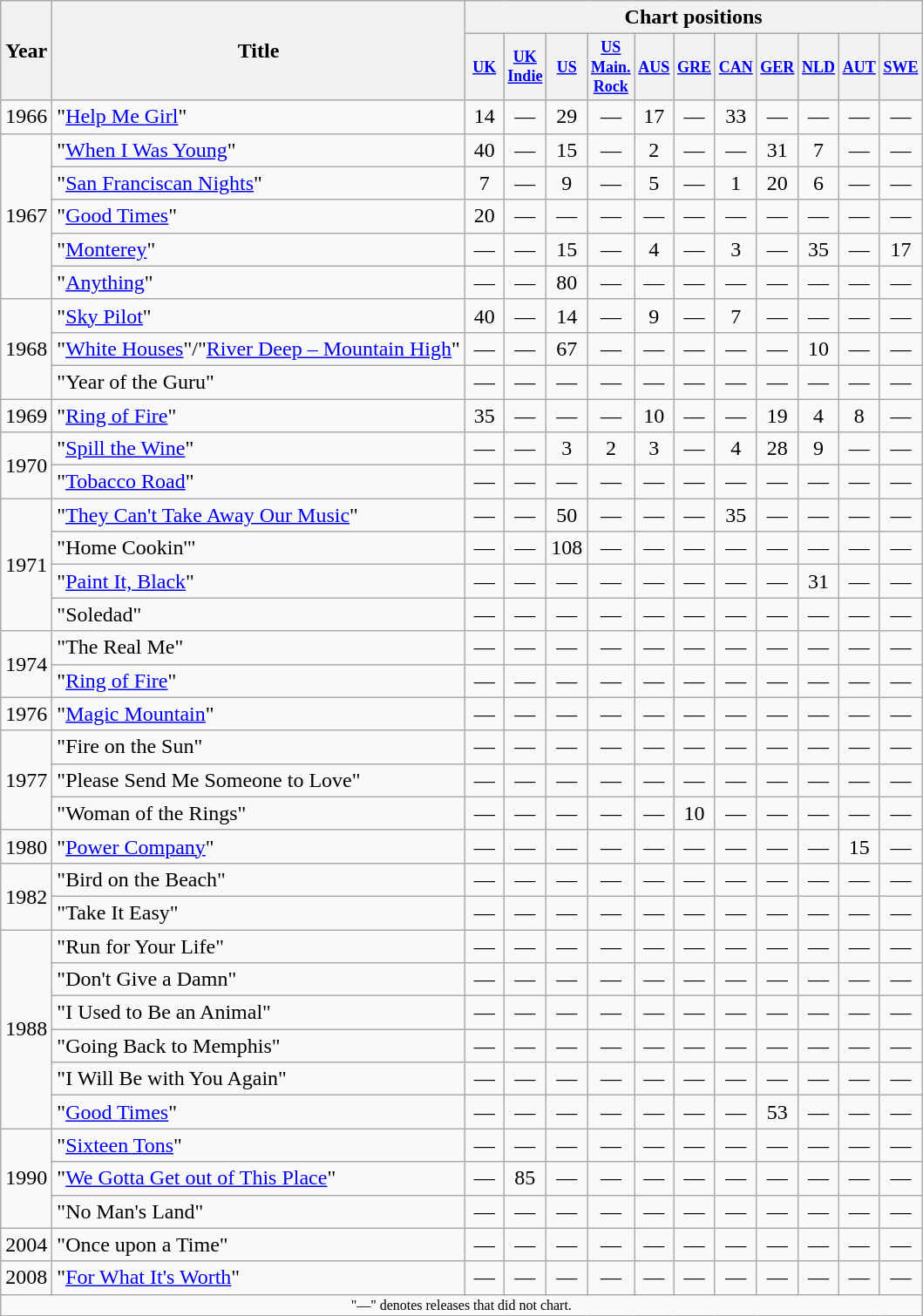<table class="wikitable">
<tr>
<th rowspan=2>Year</th>
<th rowspan=2>Title</th>
<th colspan=11>Chart positions</th>
</tr>
<tr>
<th style="width:2em;font-size:75%"><a href='#'>UK</a></th>
<th style="width:2em;font-size:75%"><a href='#'>UK Indie</a></th>
<th style="width:2em;font-size:75%"><a href='#'>US</a></th>
<th style="width:2em;font-size:75%"><a href='#'>US Main. Rock</a></th>
<th style="width:2em;font-size:75%"><a href='#'>AUS</a></th>
<th style="width:2em;font-size:75%"><a href='#'>GRE</a></th>
<th style="width:2em;font-size:75%"><a href='#'>CAN</a></th>
<th style="width:2em;font-size:75%"><a href='#'>GER</a></th>
<th style="width:2em;font-size:75%"><a href='#'>NLD</a></th>
<th style="width:2em;font-size:75%"><a href='#'>AUT</a></th>
<th style="width:2em;font-size:75%"><a href='#'>SWE</a></th>
</tr>
<tr>
<td>1966</td>
<td>"<a href='#'>Help Me Girl</a>"</td>
<td style="text-align:center;">14</td>
<td style="text-align:center;">—</td>
<td style="text-align:center;">29</td>
<td style="text-align:center;">—</td>
<td style="text-align:center;">17</td>
<td style="text-align:center;">—</td>
<td style="text-align:center;">33</td>
<td style="text-align:center;">—</td>
<td style="text-align:center;">—</td>
<td style="text-align:center;">—</td>
<td style="text-align:center;">—</td>
</tr>
<tr>
<td rowspan=5>1967</td>
<td>"<a href='#'>When I Was Young</a>"</td>
<td style="text-align:center;">40</td>
<td style="text-align:center;">—</td>
<td style="text-align:center;">15</td>
<td style="text-align:center;">—</td>
<td style="text-align:center;">2</td>
<td style="text-align:center;">—</td>
<td style="text-align:center;">—</td>
<td style="text-align:center;">31</td>
<td style="text-align:center;">7</td>
<td style="text-align:center;">—</td>
<td style="text-align:center;">—</td>
</tr>
<tr>
<td>"<a href='#'>San Franciscan Nights</a>"</td>
<td style="text-align:center;">7</td>
<td style="text-align:center;">—</td>
<td style="text-align:center;">9</td>
<td style="text-align:center;">—</td>
<td style="text-align:center;">5</td>
<td style="text-align:center;">—</td>
<td style="text-align:center;">1</td>
<td style="text-align:center;">20</td>
<td style="text-align:center;">6</td>
<td style="text-align:center;">—</td>
<td style="text-align:center;">—</td>
</tr>
<tr>
<td>"<a href='#'>Good Times</a>"</td>
<td style="text-align:center;">20</td>
<td style="text-align:center;">—</td>
<td style="text-align:center;">—</td>
<td style="text-align:center;">—</td>
<td style="text-align:center;">—</td>
<td style="text-align:center;">—</td>
<td style="text-align:center;">—</td>
<td style="text-align:center;">—</td>
<td style="text-align:center;">—</td>
<td style="text-align:center;">—</td>
<td style="text-align:center;">—</td>
</tr>
<tr>
<td>"<a href='#'>Monterey</a>"</td>
<td style="text-align:center;">—</td>
<td style="text-align:center;">—</td>
<td style="text-align:center;">15</td>
<td style="text-align:center;">—</td>
<td style="text-align:center;">4</td>
<td style="text-align:center;">—</td>
<td style="text-align:center;">3</td>
<td style="text-align:center;">—</td>
<td style="text-align:center;">35</td>
<td style="text-align:center;">—</td>
<td style="text-align:center;">17</td>
</tr>
<tr>
<td>"<a href='#'>Anything</a>"</td>
<td style="text-align:center;">—</td>
<td style="text-align:center;">—</td>
<td style="text-align:center;">80</td>
<td style="text-align:center;">—</td>
<td style="text-align:center;">—</td>
<td style="text-align:center;">—</td>
<td style="text-align:center;">—</td>
<td style="text-align:center;">—</td>
<td style="text-align:center;">—</td>
<td style="text-align:center;">—</td>
<td style="text-align:center;">—</td>
</tr>
<tr>
<td rowspan=3>1968</td>
<td>"<a href='#'>Sky Pilot</a>"</td>
<td style="text-align:center;">40</td>
<td style="text-align:center;">—</td>
<td style="text-align:center;">14</td>
<td style="text-align:center;">—</td>
<td style="text-align:center;">9</td>
<td style="text-align:center;">—</td>
<td style="text-align:center;">7</td>
<td style="text-align:center;">—</td>
<td style="text-align:center;">—</td>
<td style="text-align:center;">—</td>
<td style="text-align:center;">—</td>
</tr>
<tr>
<td>"<a href='#'>White Houses</a>"/"<a href='#'>River Deep – Mountain High</a>"</td>
<td style="text-align:center;">—</td>
<td style="text-align:center;">—</td>
<td style="text-align:center;">67</td>
<td style="text-align:center;">—</td>
<td style="text-align:center;">—</td>
<td style="text-align:center;">—</td>
<td style="text-align:center;">—</td>
<td style="text-align:center;">—</td>
<td style="text-align:center;">10</td>
<td style="text-align:center;">—</td>
<td style="text-align:center;">—</td>
</tr>
<tr>
<td>"Year of the Guru"</td>
<td style="text-align:center;">—</td>
<td style="text-align:center;">—</td>
<td style="text-align:center;">—</td>
<td style="text-align:center;">—</td>
<td style="text-align:center;">—</td>
<td style="text-align:center;">—</td>
<td style="text-align:center;">—</td>
<td style="text-align:center;">—</td>
<td style="text-align:center;">—</td>
<td style="text-align:center;">—</td>
<td style="text-align:center;">—</td>
</tr>
<tr>
<td>1969</td>
<td>"<a href='#'>Ring of Fire</a>"</td>
<td style="text-align:center;">35</td>
<td style="text-align:center;">—</td>
<td style="text-align:center;">—</td>
<td style="text-align:center;">—</td>
<td style="text-align:center;">10</td>
<td style="text-align:center;">—</td>
<td style="text-align:center;">—</td>
<td style="text-align:center;">19</td>
<td style="text-align:center;">4</td>
<td style="text-align:center;">8</td>
<td style="text-align:center;">—</td>
</tr>
<tr>
<td rowspan=2>1970</td>
<td>"<a href='#'>Spill the Wine</a>"</td>
<td style="text-align:center;">—</td>
<td style="text-align:center;">—</td>
<td style="text-align:center;">3</td>
<td style="text-align:center;">2</td>
<td style="text-align:center;">3</td>
<td style="text-align:center;">—</td>
<td style="text-align:center;">4</td>
<td style="text-align:center;">28</td>
<td style="text-align:center;">9</td>
<td style="text-align:center;">—</td>
<td style="text-align:center;">—</td>
</tr>
<tr>
<td>"<a href='#'>Tobacco Road</a>"</td>
<td style="text-align:center;">—</td>
<td style="text-align:center;">—</td>
<td style="text-align:center;">—</td>
<td style="text-align:center;">—</td>
<td style="text-align:center;">—</td>
<td style="text-align:center;">—</td>
<td style="text-align:center;">—</td>
<td style="text-align:center;">—</td>
<td style="text-align:center;">—</td>
<td style="text-align:center;">—</td>
<td style="text-align:center;">—</td>
</tr>
<tr>
<td rowspan=4>1971</td>
<td>"<a href='#'>They Can't Take Away Our Music</a>"</td>
<td style="text-align:center;">—</td>
<td style="text-align:center;">—</td>
<td style="text-align:center;">50</td>
<td style="text-align:center;">—</td>
<td style="text-align:center;">—</td>
<td style="text-align:center;">—</td>
<td style="text-align:center;">35</td>
<td style="text-align:center;">—</td>
<td style="text-align:center;">—</td>
<td style="text-align:center;">—</td>
<td style="text-align:center;">—</td>
</tr>
<tr>
<td>"Home Cookin'"</td>
<td style="text-align:center;">—</td>
<td style="text-align:center;">—</td>
<td style="text-align:center;">108</td>
<td style="text-align:center;">—</td>
<td style="text-align:center;">—</td>
<td style="text-align:center;">—</td>
<td style="text-align:center;">—</td>
<td style="text-align:center;">—</td>
<td style="text-align:center;">—</td>
<td style="text-align:center;">—</td>
<td style="text-align:center;">—</td>
</tr>
<tr>
<td>"<a href='#'>Paint It, Black</a>"</td>
<td style="text-align:center;">—</td>
<td style="text-align:center;">—</td>
<td style="text-align:center;">—</td>
<td style="text-align:center;">—</td>
<td style="text-align:center;">—</td>
<td style="text-align:center;">—</td>
<td style="text-align:center;">—</td>
<td style="text-align:center;">—</td>
<td style="text-align:center;">31</td>
<td style="text-align:center;">—</td>
<td style="text-align:center;">—</td>
</tr>
<tr>
<td>"Soledad" </td>
<td style="text-align:center;">—</td>
<td style="text-align:center;">—</td>
<td style="text-align:center;">—</td>
<td style="text-align:center;">—</td>
<td style="text-align:center;">—</td>
<td style="text-align:center;">—</td>
<td style="text-align:center;">—</td>
<td style="text-align:center;">—</td>
<td style="text-align:center;">—</td>
<td style="text-align:center;">—</td>
<td style="text-align:center;">—</td>
</tr>
<tr>
<td rowspan=2>1974</td>
<td>"The Real Me"</td>
<td style="text-align:center;">—</td>
<td style="text-align:center;">—</td>
<td style="text-align:center;">—</td>
<td style="text-align:center;">—</td>
<td style="text-align:center;">—</td>
<td style="text-align:center;">—</td>
<td style="text-align:center;">—</td>
<td style="text-align:center;">—</td>
<td style="text-align:center;">—</td>
<td style="text-align:center;">—</td>
<td style="text-align:center;">—</td>
</tr>
<tr>
<td>"<a href='#'>Ring of Fire</a>"</td>
<td style="text-align:center;">—</td>
<td style="text-align:center;">—</td>
<td style="text-align:center;">—</td>
<td style="text-align:center;">—</td>
<td style="text-align:center;">—</td>
<td style="text-align:center;">—</td>
<td style="text-align:center;">—</td>
<td style="text-align:center;">—</td>
<td style="text-align:center;">—</td>
<td style="text-align:center;">—</td>
<td style="text-align:center;">—</td>
</tr>
<tr>
<td>1976</td>
<td>"<a href='#'>Magic Mountain</a>"</td>
<td style="text-align:center;">—</td>
<td style="text-align:center;">—</td>
<td style="text-align:center;">—</td>
<td style="text-align:center;">—</td>
<td style="text-align:center;">—</td>
<td style="text-align:center;">—</td>
<td style="text-align:center;">—</td>
<td style="text-align:center;">—</td>
<td style="text-align:center;">—</td>
<td style="text-align:center;">—</td>
<td style="text-align:center;">—</td>
</tr>
<tr>
<td rowspan=3>1977</td>
<td>"Fire on the Sun"</td>
<td style="text-align:center;">—</td>
<td style="text-align:center;">—</td>
<td style="text-align:center;">—</td>
<td style="text-align:center;">—</td>
<td style="text-align:center;">—</td>
<td style="text-align:center;">—</td>
<td style="text-align:center;">—</td>
<td style="text-align:center;">—</td>
<td style="text-align:center;">—</td>
<td style="text-align:center;">—</td>
<td style="text-align:center;">—</td>
</tr>
<tr>
<td>"Please Send Me Someone to Love"</td>
<td style="text-align:center;">—</td>
<td style="text-align:center;">—</td>
<td style="text-align:center;">—</td>
<td style="text-align:center;">—</td>
<td style="text-align:center;">—</td>
<td style="text-align:center;">—</td>
<td style="text-align:center;">—</td>
<td style="text-align:center;">—</td>
<td style="text-align:center;">—</td>
<td style="text-align:center;">—</td>
<td style="text-align:center;">—</td>
</tr>
<tr>
<td>"Woman of the Rings"</td>
<td style="text-align:center;">—</td>
<td style="text-align:center;">—</td>
<td style="text-align:center;">—</td>
<td style="text-align:center;">—</td>
<td style="text-align:center;">—</td>
<td style="text-align:center;">10</td>
<td style="text-align:center;">—</td>
<td style="text-align:center;">—</td>
<td style="text-align:center;">—</td>
<td style="text-align:center;">—</td>
<td style="text-align:center;">—</td>
</tr>
<tr>
<td>1980</td>
<td>"<a href='#'>Power Company</a>"</td>
<td style="text-align:center;">—</td>
<td style="text-align:center;">—</td>
<td style="text-align:center;">—</td>
<td style="text-align:center;">—</td>
<td style="text-align:center;">—</td>
<td style="text-align:center;">—</td>
<td style="text-align:center;">—</td>
<td style="text-align:center;">—</td>
<td style="text-align:center;">—</td>
<td style="text-align:center;">15</td>
<td style="text-align:center;">—</td>
</tr>
<tr>
<td rowspan=2>1982</td>
<td>"Bird on the Beach"</td>
<td style="text-align:center;">—</td>
<td style="text-align:center;">—</td>
<td style="text-align:center;">—</td>
<td style="text-align:center;">—</td>
<td style="text-align:center;">—</td>
<td style="text-align:center;">—</td>
<td style="text-align:center;">—</td>
<td style="text-align:center;">—</td>
<td style="text-align:center;">—</td>
<td style="text-align:center;">—</td>
<td style="text-align:center;">—</td>
</tr>
<tr>
<td>"Take It Easy"</td>
<td style="text-align:center;">—</td>
<td style="text-align:center;">—</td>
<td style="text-align:center;">—</td>
<td style="text-align:center;">—</td>
<td style="text-align:center;">—</td>
<td style="text-align:center;">—</td>
<td style="text-align:center;">—</td>
<td style="text-align:center;">—</td>
<td style="text-align:center;">—</td>
<td style="text-align:center;">—</td>
<td style="text-align:center;">—</td>
</tr>
<tr>
<td rowspan=6>1988</td>
<td>"Run for Your Life"</td>
<td style="text-align:center;">—</td>
<td style="text-align:center;">—</td>
<td style="text-align:center;">—</td>
<td style="text-align:center;">—</td>
<td style="text-align:center;">—</td>
<td style="text-align:center;">—</td>
<td style="text-align:center;">—</td>
<td style="text-align:center;">—</td>
<td style="text-align:center;">—</td>
<td style="text-align:center;">—</td>
<td style="text-align:center;">—</td>
</tr>
<tr>
<td>"Don't Give a Damn"</td>
<td style="text-align:center;">—</td>
<td style="text-align:center;">—</td>
<td style="text-align:center;">—</td>
<td style="text-align:center;">—</td>
<td style="text-align:center;">—</td>
<td style="text-align:center;">—</td>
<td style="text-align:center;">—</td>
<td style="text-align:center;">—</td>
<td style="text-align:center;">—</td>
<td style="text-align:center;">—</td>
<td style="text-align:center;">—</td>
</tr>
<tr>
<td>"I Used to Be an Animal"</td>
<td style="text-align:center;">—</td>
<td style="text-align:center;">—</td>
<td style="text-align:center;">—</td>
<td style="text-align:center;">—</td>
<td style="text-align:center;">—</td>
<td style="text-align:center;">—</td>
<td style="text-align:center;">—</td>
<td style="text-align:center;">—</td>
<td style="text-align:center;">—</td>
<td style="text-align:center;">—</td>
<td style="text-align:center;">—</td>
</tr>
<tr>
<td>"Going Back to Memphis"</td>
<td style="text-align:center;">—</td>
<td style="text-align:center;">—</td>
<td style="text-align:center;">—</td>
<td style="text-align:center;">—</td>
<td style="text-align:center;">—</td>
<td style="text-align:center;">—</td>
<td style="text-align:center;">—</td>
<td style="text-align:center;">—</td>
<td style="text-align:center;">—</td>
<td style="text-align:center;">—</td>
<td style="text-align:center;">—</td>
</tr>
<tr>
<td>"I Will Be with You Again"</td>
<td style="text-align:center;">—</td>
<td style="text-align:center;">—</td>
<td style="text-align:center;">—</td>
<td style="text-align:center;">—</td>
<td style="text-align:center;">—</td>
<td style="text-align:center;">—</td>
<td style="text-align:center;">—</td>
<td style="text-align:center;">—</td>
<td style="text-align:center;">—</td>
<td style="text-align:center;">—</td>
<td style="text-align:center;">—</td>
</tr>
<tr>
<td>"<a href='#'>Good Times</a>"</td>
<td style="text-align:center;">—</td>
<td style="text-align:center;">—</td>
<td style="text-align:center;">—</td>
<td style="text-align:center;">—</td>
<td style="text-align:center;">—</td>
<td style="text-align:center;">—</td>
<td style="text-align:center;">—</td>
<td style="text-align:center;">53</td>
<td style="text-align:center;">—</td>
<td style="text-align:center;">—</td>
<td style="text-align:center;">—</td>
</tr>
<tr>
<td rowspan=3>1990</td>
<td>"<a href='#'>Sixteen Tons</a>"</td>
<td style="text-align:center;">—</td>
<td style="text-align:center;">—</td>
<td style="text-align:center;">—</td>
<td style="text-align:center;">—</td>
<td style="text-align:center;">—</td>
<td style="text-align:center;">—</td>
<td style="text-align:center;">—</td>
<td style="text-align:center;">—</td>
<td style="text-align:center;">—</td>
<td style="text-align:center;">—</td>
<td style="text-align:center;">—</td>
</tr>
<tr>
<td>"<a href='#'>We Gotta Get out of This Place</a>" </td>
<td style="text-align:center;">—</td>
<td style="text-align:center;">85</td>
<td style="text-align:center;">—</td>
<td style="text-align:center;">—</td>
<td style="text-align:center;">—</td>
<td style="text-align:center;">—</td>
<td style="text-align:center;">—</td>
<td style="text-align:center;">—</td>
<td style="text-align:center;">—</td>
<td style="text-align:center;">—</td>
<td style="text-align:center;">—</td>
</tr>
<tr>
<td>"No Man's Land" </td>
<td style="text-align:center;">—</td>
<td style="text-align:center;">—</td>
<td style="text-align:center;">—</td>
<td style="text-align:center;">—</td>
<td style="text-align:center;">—</td>
<td style="text-align:center;">—</td>
<td style="text-align:center;">—</td>
<td style="text-align:center;">—</td>
<td style="text-align:center;">—</td>
<td style="text-align:center;">—</td>
<td style="text-align:center;">—</td>
</tr>
<tr>
<td>2004</td>
<td>"Once upon a Time"</td>
<td style="text-align:center;">—</td>
<td style="text-align:center;">—</td>
<td style="text-align:center;">—</td>
<td style="text-align:center;">—</td>
<td style="text-align:center;">—</td>
<td style="text-align:center;">—</td>
<td style="text-align:center;">—</td>
<td style="text-align:center;">—</td>
<td style="text-align:center;">—</td>
<td style="text-align:center;">—</td>
<td style="text-align:center;">—</td>
</tr>
<tr>
<td>2008</td>
<td>"<a href='#'>For What It's Worth</a>" </td>
<td style="text-align:center;">—</td>
<td style="text-align:center;">—</td>
<td style="text-align:center;">—</td>
<td style="text-align:center;">—</td>
<td style="text-align:center;">—</td>
<td style="text-align:center;">—</td>
<td style="text-align:center;">—</td>
<td style="text-align:center;">—</td>
<td style="text-align:center;">—</td>
<td style="text-align:center;">—</td>
<td style="text-align:center;">—</td>
</tr>
<tr>
<td colspan="15" style="text-align:center; font-size:8pt;">"—" denotes releases that did not chart.</td>
</tr>
</table>
